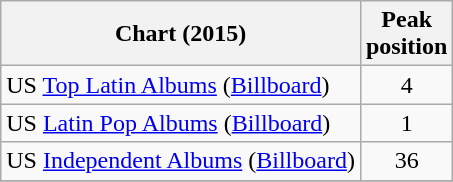<table class="wikitable ">
<tr>
<th>Chart (2015)</th>
<th>Peak<br>position</th>
</tr>
<tr>
<td>US <a href='#'>Top Latin Albums</a> (<a href='#'>Billboard</a>)</td>
<td align="center">4</td>
</tr>
<tr>
<td>US <a href='#'>Latin Pop Albums</a> (<a href='#'>Billboard</a>)</td>
<td align="center">1</td>
</tr>
<tr>
<td>US <a href='#'>Independent Albums</a> (<a href='#'>Billboard</a>)</td>
<td align="center">36</td>
</tr>
<tr>
</tr>
</table>
